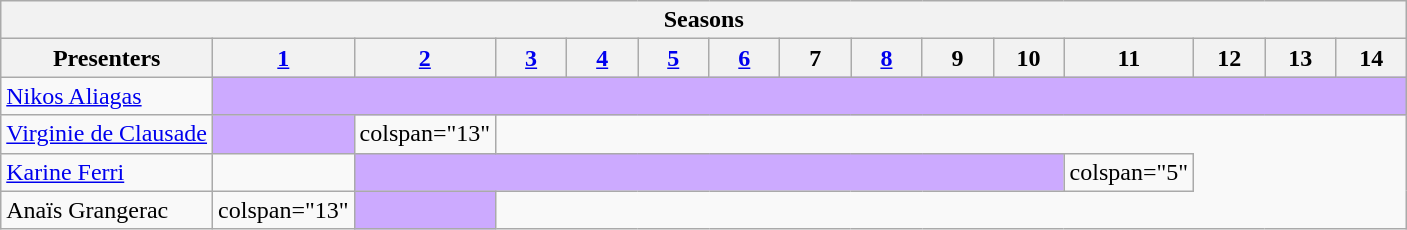<table class="wikitable">
<tr>
<th colspan="15">Seasons</th>
</tr>
<tr>
<th>Presenters</th>
<th width="40"><a href='#'>1</a></th>
<th width="40"><a href='#'>2</a></th>
<th width="40"><a href='#'>3</a></th>
<th width="40"><a href='#'>4</a></th>
<th width="40"><a href='#'>5</a></th>
<th width="40"><a href='#'>6</a></th>
<th width="40">7</th>
<th width="40"><a href='#'>8</a></th>
<th width="40">9</th>
<th width="40">10</th>
<th width="40">11</th>
<th width="40">12</th>
<th width="40">13</th>
<th width="40">14</th>
</tr>
<tr>
<td><a href='#'>Nikos Aliagas</a></td>
<td colspan="14" bgcolor="#caf"></td>
</tr>
<tr>
<td><a href='#'>Virginie de Clausade</a></td>
<td colspan="1" bgcolor="#caf"></td>
<td>colspan="13" </td>
</tr>
<tr>
<td><a href='#'>Karine Ferri</a></td>
<td></td>
<td colspan="9" bgcolor="#caf"></td>
<td>colspan="5" </td>
</tr>
<tr>
<td>Anaïs Grangerac</td>
<td>colspan="13" </td>
<td colspan="1" bgcolor="#caf"></td>
</tr>
</table>
